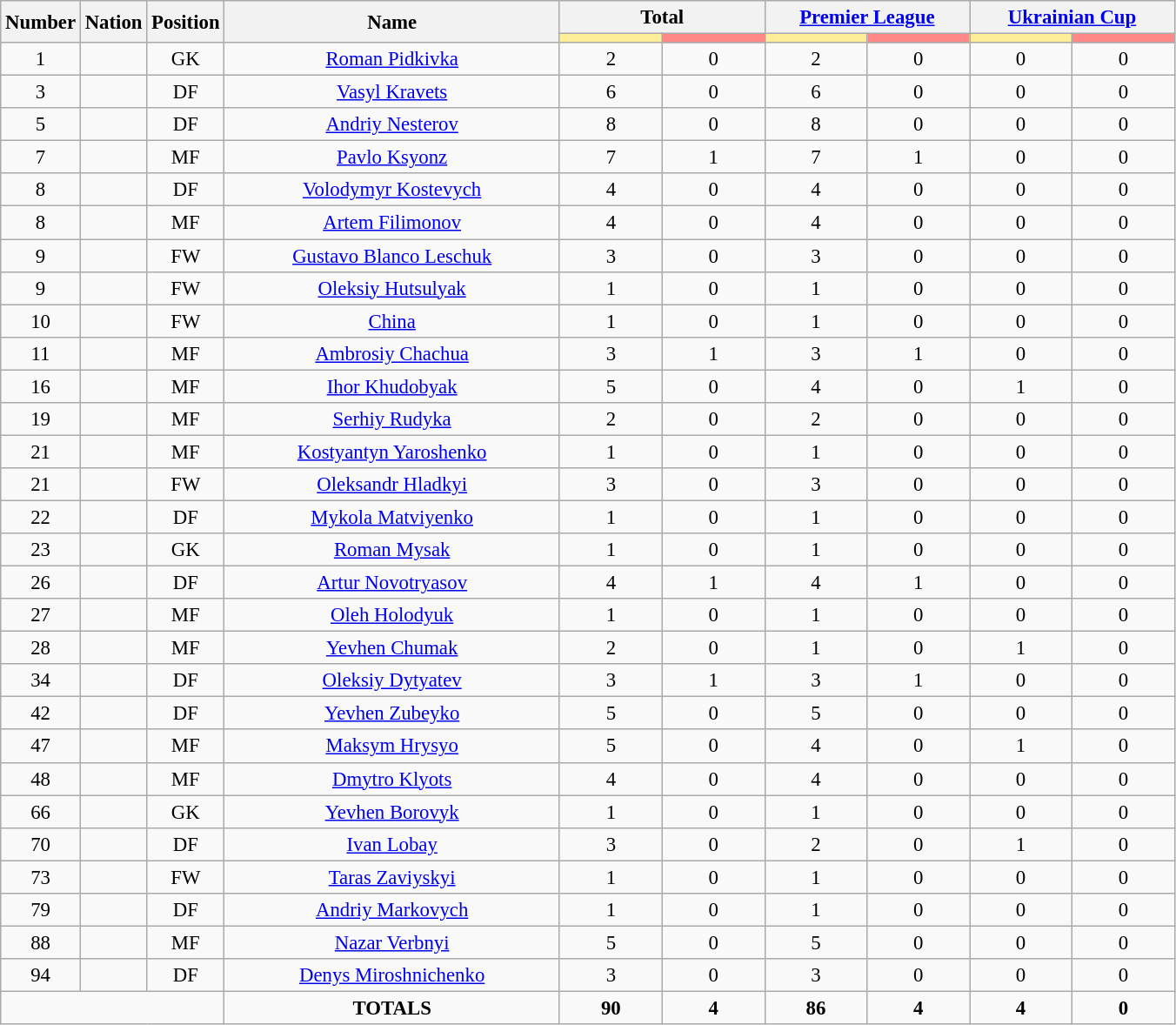<table class="wikitable" style="font-size: 95%; text-align: center;">
<tr>
<th width=40 rowspan="2">Number</th>
<th width=40 rowspan="2">Nation</th>
<th width=40 rowspan="2">Position</th>
<th width=250 rowspan="2">Name</th>
<th width=150 colspan="2">Total</th>
<th width=150 colspan="2"><a href='#'>Premier League</a></th>
<th width=150 colspan="2"><a href='#'>Ukrainian Cup</a></th>
</tr>
<tr>
<th width=60 style="background: #FFEE99"></th>
<th width=60 style="background: #FF8888"></th>
<th width=60 style="background: #FFEE99"></th>
<th width=60 style="background: #FF8888"></th>
<th width=60 style="background: #FFEE99"></th>
<th width=60 style="background: #FF8888"></th>
</tr>
<tr>
<td>1</td>
<td></td>
<td>GK</td>
<td><a href='#'>Roman Pidkivka</a></td>
<td>2</td>
<td>0</td>
<td>2</td>
<td>0</td>
<td>0</td>
<td>0</td>
</tr>
<tr>
<td>3</td>
<td></td>
<td>DF</td>
<td><a href='#'>Vasyl Kravets</a></td>
<td>6</td>
<td>0</td>
<td>6</td>
<td>0</td>
<td>0</td>
<td>0</td>
</tr>
<tr>
<td>5</td>
<td></td>
<td>DF</td>
<td><a href='#'>Andriy Nesterov</a></td>
<td>8</td>
<td>0</td>
<td>8</td>
<td>0</td>
<td>0</td>
<td>0</td>
</tr>
<tr>
<td>7</td>
<td></td>
<td>MF</td>
<td><a href='#'>Pavlo Ksyonz</a></td>
<td>7</td>
<td>1</td>
<td>7</td>
<td>1</td>
<td>0</td>
<td>0</td>
</tr>
<tr>
<td>8</td>
<td></td>
<td>DF</td>
<td><a href='#'>Volodymyr Kostevych</a></td>
<td>4</td>
<td>0</td>
<td>4</td>
<td>0</td>
<td>0</td>
<td>0</td>
</tr>
<tr>
<td>8</td>
<td></td>
<td>MF</td>
<td><a href='#'>Artem Filimonov</a></td>
<td>4</td>
<td>0</td>
<td>4</td>
<td>0</td>
<td>0</td>
<td>0</td>
</tr>
<tr>
<td>9</td>
<td></td>
<td>FW</td>
<td><a href='#'>Gustavo Blanco Leschuk</a></td>
<td>3</td>
<td>0</td>
<td>3</td>
<td>0</td>
<td>0</td>
<td>0</td>
</tr>
<tr>
<td>9</td>
<td></td>
<td>FW</td>
<td><a href='#'>Oleksiy Hutsulyak</a></td>
<td>1</td>
<td>0</td>
<td>1</td>
<td>0</td>
<td>0</td>
<td>0</td>
</tr>
<tr>
<td>10</td>
<td></td>
<td>FW</td>
<td><a href='#'>China</a></td>
<td>1</td>
<td>0</td>
<td>1</td>
<td>0</td>
<td>0</td>
<td>0</td>
</tr>
<tr>
<td>11</td>
<td></td>
<td>MF</td>
<td><a href='#'>Ambrosiy Chachua</a></td>
<td>3</td>
<td>1</td>
<td>3</td>
<td>1</td>
<td>0</td>
<td>0</td>
</tr>
<tr>
<td>16</td>
<td></td>
<td>MF</td>
<td><a href='#'>Ihor Khudobyak</a></td>
<td>5</td>
<td>0</td>
<td>4</td>
<td>0</td>
<td>1</td>
<td>0</td>
</tr>
<tr>
<td>19</td>
<td></td>
<td>MF</td>
<td><a href='#'>Serhiy Rudyka</a></td>
<td>2</td>
<td>0</td>
<td>2</td>
<td>0</td>
<td>0</td>
<td>0</td>
</tr>
<tr>
<td>21</td>
<td></td>
<td>MF</td>
<td><a href='#'>Kostyantyn Yaroshenko</a></td>
<td>1</td>
<td>0</td>
<td>1</td>
<td>0</td>
<td>0</td>
<td>0</td>
</tr>
<tr>
<td>21</td>
<td></td>
<td>FW</td>
<td><a href='#'>Oleksandr Hladkyi</a></td>
<td>3</td>
<td>0</td>
<td>3</td>
<td>0</td>
<td>0</td>
<td>0</td>
</tr>
<tr>
<td>22</td>
<td></td>
<td>DF</td>
<td><a href='#'>Mykola Matviyenko</a></td>
<td>1</td>
<td>0</td>
<td>1</td>
<td>0</td>
<td>0</td>
<td>0</td>
</tr>
<tr>
<td>23</td>
<td></td>
<td>GK</td>
<td><a href='#'>Roman Mysak</a></td>
<td>1</td>
<td>0</td>
<td>1</td>
<td>0</td>
<td>0</td>
<td>0</td>
</tr>
<tr>
<td>26</td>
<td></td>
<td>DF</td>
<td><a href='#'>Artur Novotryasov</a></td>
<td>4</td>
<td>1</td>
<td>4</td>
<td>1</td>
<td>0</td>
<td>0</td>
</tr>
<tr>
<td>27</td>
<td></td>
<td>MF</td>
<td><a href='#'>Oleh Holodyuk</a></td>
<td>1</td>
<td>0</td>
<td>1</td>
<td>0</td>
<td>0</td>
<td>0</td>
</tr>
<tr>
<td>28</td>
<td></td>
<td>MF</td>
<td><a href='#'>Yevhen Chumak</a></td>
<td>2</td>
<td>0</td>
<td>1</td>
<td>0</td>
<td>1</td>
<td>0</td>
</tr>
<tr>
<td>34</td>
<td></td>
<td>DF</td>
<td><a href='#'>Oleksiy Dytyatev</a></td>
<td>3</td>
<td>1</td>
<td>3</td>
<td>1</td>
<td>0</td>
<td>0</td>
</tr>
<tr>
<td>42</td>
<td></td>
<td>DF</td>
<td><a href='#'>Yevhen Zubeyko</a></td>
<td>5</td>
<td>0</td>
<td>5</td>
<td>0</td>
<td>0</td>
<td>0</td>
</tr>
<tr>
<td>47</td>
<td></td>
<td>MF</td>
<td><a href='#'>Maksym Hrysyo</a></td>
<td>5</td>
<td>0</td>
<td>4</td>
<td>0</td>
<td>1</td>
<td>0</td>
</tr>
<tr>
<td>48</td>
<td></td>
<td>MF</td>
<td><a href='#'>Dmytro Klyots</a></td>
<td>4</td>
<td>0</td>
<td>4</td>
<td>0</td>
<td>0</td>
<td>0</td>
</tr>
<tr>
<td>66</td>
<td></td>
<td>GK</td>
<td><a href='#'>Yevhen Borovyk</a></td>
<td>1</td>
<td>0</td>
<td>1</td>
<td>0</td>
<td>0</td>
<td>0</td>
</tr>
<tr>
<td>70</td>
<td></td>
<td>DF</td>
<td><a href='#'>Ivan Lobay</a></td>
<td>3</td>
<td>0</td>
<td>2</td>
<td>0</td>
<td>1</td>
<td>0</td>
</tr>
<tr>
<td>73</td>
<td></td>
<td>FW</td>
<td><a href='#'>Taras Zaviyskyi</a></td>
<td>1</td>
<td>0</td>
<td>1</td>
<td>0</td>
<td>0</td>
<td>0</td>
</tr>
<tr>
<td>79</td>
<td></td>
<td>DF</td>
<td><a href='#'>Andriy Markovych</a></td>
<td>1</td>
<td>0</td>
<td>1</td>
<td>0</td>
<td>0</td>
<td>0</td>
</tr>
<tr>
<td>88</td>
<td></td>
<td>MF</td>
<td><a href='#'>Nazar Verbnyi</a></td>
<td>5</td>
<td>0</td>
<td>5</td>
<td>0</td>
<td>0</td>
<td>0</td>
</tr>
<tr>
<td>94</td>
<td></td>
<td>DF</td>
<td><a href='#'>Denys Miroshnichenko</a></td>
<td>3</td>
<td>0</td>
<td>3</td>
<td>0</td>
<td>0</td>
<td>0</td>
</tr>
<tr>
<td colspan="3"></td>
<td><strong>TOTALS</strong></td>
<td><strong>90</strong></td>
<td><strong>4</strong></td>
<td><strong>86</strong></td>
<td><strong>4</strong></td>
<td><strong>4</strong></td>
<td><strong>0</strong></td>
</tr>
</table>
